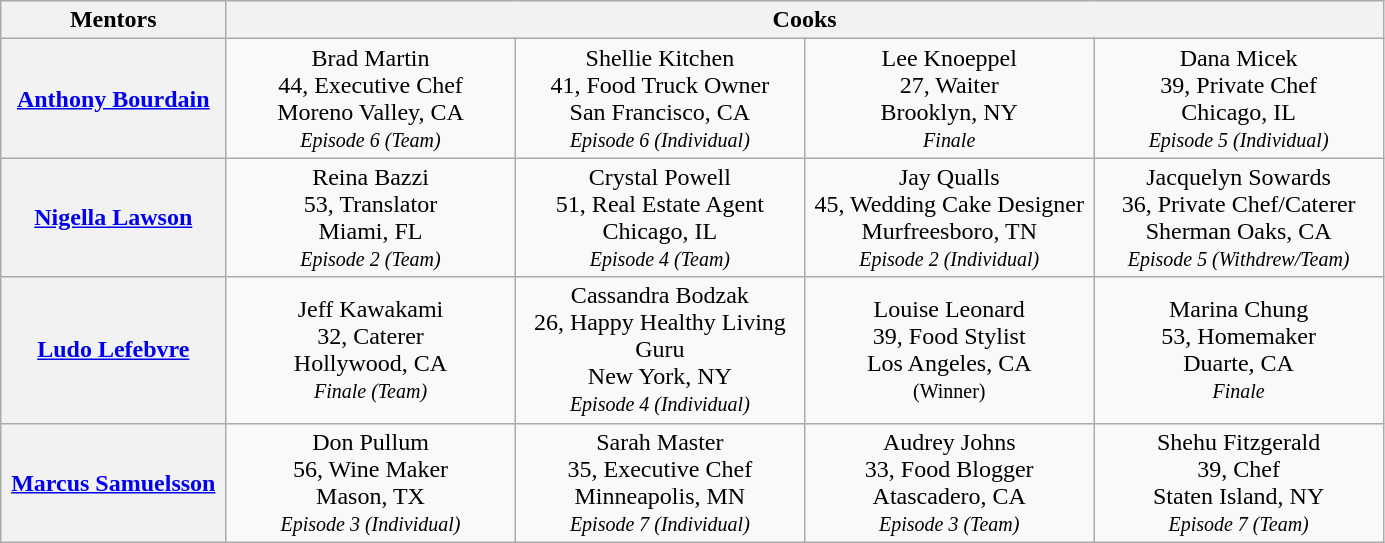<table class="wikitable plainrowheaders" width="73%">
<tr>
<th style="width:75px">Mentors</th>
<th colspan="4">Cooks</th>
</tr>
<tr>
<th><a href='#'>Anthony Bourdain</a></th>
<td style="text-align:center; width:105px;">Brad Martin <br> 44, Executive Chef <br> Moreno Valley, CA<br><small><em>Episode 6 (Team)</em></small></td>
<td style="text-align:center; width:105px;">Shellie Kitchen<br> 41, Food Truck Owner <br> San Francisco, CA<br><small><em>Episode 6 (Individual)</em></small></td>
<td style="text-align:center; width:105px;">Lee Knoeppel <br> 27, Waiter <br> Brooklyn, NY<br><small><em>Finale</em></small></td>
<td style="text-align:center; width:105px;">Dana Micek <br> 39, Private Chef <br> Chicago, IL<br><small><em>Episode 5 (Individual)</em></small></td>
</tr>
<tr>
<th><a href='#'>Nigella Lawson</a></th>
<td style="text-align:center; width:105px;">Reina Bazzi <br> 53, Translator <br> Miami, FL<br><small><em>Episode 2 (Team)</em></small></td>
<td style="text-align:center; width:105px;">Crystal Powell <br> 51, Real Estate Agent <br> Chicago, IL <br><small><em>Episode 4 (Team)</em></small></td>
<td style="text-align:center; width:105px;">Jay Qualls <br> 45, Wedding Cake Designer <br> Murfreesboro, TN <br><small><em>Episode 2 (Individual)</em></small></td>
<td style="text-align:center; width:105px;">Jacquelyn Sowards<br> 36, Private Chef/Caterer <br> Sherman Oaks, CA<br><small><em>Episode 5 (Withdrew/Team)</em></small></td>
</tr>
<tr>
<th><a href='#'>Ludo Lefebvre</a></th>
<td style="text-align:center; width:105px;">Jeff Kawakami <br> 32, Caterer <br> Hollywood, CA <br><small><em>Finale (Team)</em></small></td>
<td style="text-align:center; width:105px;">Cassandra Bodzak <br> 26, Happy Healthy Living Guru <br> New York, NY<br><small><em>Episode 4 (Individual)</em></small></td>
<td style="text-align:center; width:105px;">Louise Leonard <br> 39, Food Stylist <br> Los Angeles, CA <br><small>(Winner)</small></td>
<td style="text-align:center; width:105px;">Marina Chung <br> 53, Homemaker <br> Duarte, CA <br><small><em>Finale</em></small></td>
</tr>
<tr>
<th><a href='#'>Marcus Samuelsson</a></th>
<td style="text-align:center; width:105px;">Don Pullum <br> 56, Wine Maker <br> Mason, TX <br><small><em>Episode 3 (Individual)</em></small></td>
<td style="text-align:center; width:105px;">Sarah Master<br> 35, Executive Chef <br> Minneapolis, MN <br><small><em>Episode 7 (Individual)</em></small></td>
<td style="text-align:center; width:105px;">Audrey Johns<br> 33, Food Blogger <br> Atascadero, CA <br><small><em>Episode 3 (Team)</em></small></td>
<td style="text-align:center; width:105px;">Shehu Fitzgerald <br> 39, Chef <br> Staten Island, NY <br><small><em>Episode 7 (Team)</em></small></td>
</tr>
</table>
